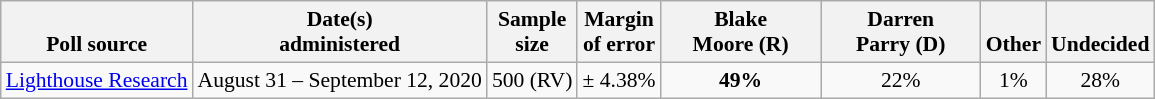<table class="wikitable" style="font-size:90%;text-align:center;">
<tr valign=bottom>
<th>Poll source</th>
<th>Date(s)<br>administered</th>
<th>Sample<br>size</th>
<th>Margin<br>of error</th>
<th style="width:100px;">Blake<br>Moore (R)</th>
<th style="width:100px;">Darren<br>Parry (D)</th>
<th>Other</th>
<th>Undecided</th>
</tr>
<tr>
<td style="text-align:left;"><a href='#'>Lighthouse Research</a></td>
<td>August 31 – September 12, 2020</td>
<td>500 (RV)</td>
<td>± 4.38%</td>
<td><strong>49%</strong></td>
<td>22%</td>
<td>1%</td>
<td>28%</td>
</tr>
</table>
